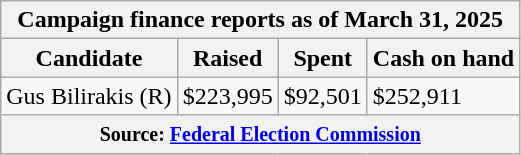<table class="wikitable sortable">
<tr>
<th colspan=4>Campaign finance reports as of March 31, 2025</th>
</tr>
<tr style="text-align:center;">
<th>Candidate</th>
<th>Raised</th>
<th>Spent</th>
<th>Cash on hand</th>
</tr>
<tr>
<td>Gus Bilirakis (R)</td>
<td>$223,995</td>
<td>$92,501</td>
<td>$252,911</td>
</tr>
<tr>
<th colspan="4"><small>Source: <a href='#'>Federal Election Commission</a></small></th>
</tr>
</table>
